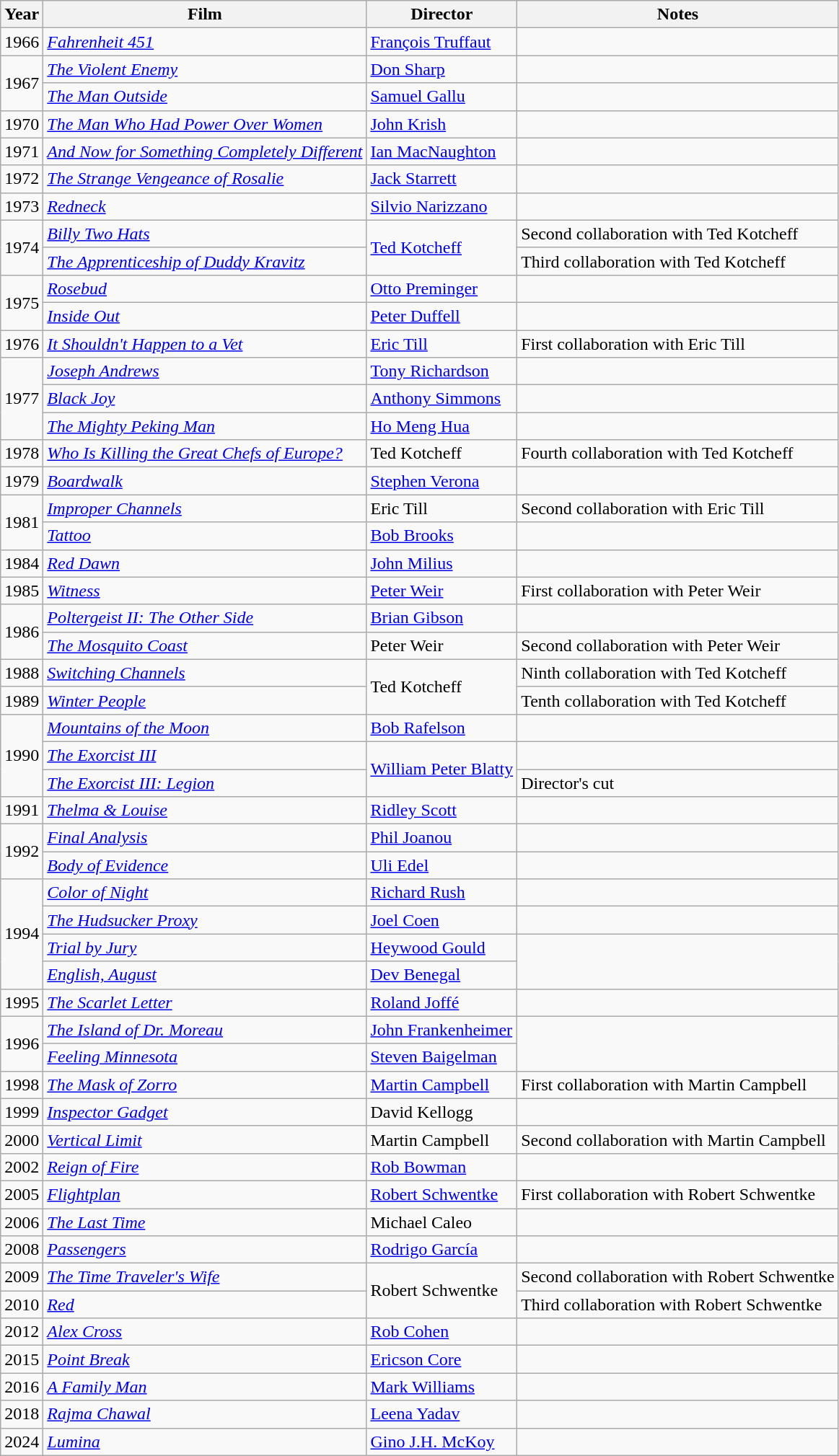<table class="wikitable">
<tr>
<th>Year</th>
<th>Film</th>
<th>Director</th>
<th>Notes</th>
</tr>
<tr>
<td>1966</td>
<td><em><a href='#'>Fahrenheit 451</a></em></td>
<td><a href='#'>François Truffaut</a></td>
<td></td>
</tr>
<tr>
<td rowspan=2>1967</td>
<td><em><a href='#'>The Violent Enemy</a></em></td>
<td><a href='#'>Don Sharp</a></td>
<td></td>
</tr>
<tr>
<td><em><a href='#'>The Man Outside</a></em></td>
<td><a href='#'>Samuel Gallu</a></td>
<td></td>
</tr>
<tr>
<td>1970</td>
<td><em><a href='#'>The Man Who Had Power Over Women</a></em></td>
<td><a href='#'>John Krish</a></td>
<td></td>
</tr>
<tr>
<td>1971</td>
<td><em><a href='#'>And Now for Something Completely Different</a></em></td>
<td><a href='#'>Ian MacNaughton</a></td>
<td></td>
</tr>
<tr>
<td>1972</td>
<td><em><a href='#'>The Strange Vengeance of Rosalie</a></em></td>
<td><a href='#'>Jack Starrett</a></td>
<td></td>
</tr>
<tr>
<td>1973</td>
<td><em><a href='#'>Redneck</a></em></td>
<td><a href='#'>Silvio Narizzano</a></td>
<td></td>
</tr>
<tr>
<td rowspan=2>1974</td>
<td><em><a href='#'>Billy Two Hats</a></em></td>
<td rowspan=2><a href='#'>Ted Kotcheff</a></td>
<td>Second collaboration with Ted Kotcheff</td>
</tr>
<tr>
<td><em><a href='#'>The Apprenticeship of Duddy Kravitz</a></em></td>
<td>Third collaboration with Ted Kotcheff</td>
</tr>
<tr>
<td rowspan=2>1975</td>
<td><em><a href='#'>Rosebud</a></em></td>
<td><a href='#'>Otto Preminger</a></td>
<td></td>
</tr>
<tr>
<td><em><a href='#'>Inside Out</a></em></td>
<td><a href='#'>Peter Duffell</a></td>
<td></td>
</tr>
<tr>
<td>1976</td>
<td><em><a href='#'>It Shouldn't Happen to a Vet</a></em></td>
<td><a href='#'>Eric Till</a></td>
<td>First collaboration with Eric Till</td>
</tr>
<tr>
<td rowspan=3>1977</td>
<td><em><a href='#'>Joseph Andrews</a></em></td>
<td><a href='#'>Tony Richardson</a></td>
<td></td>
</tr>
<tr>
<td><em><a href='#'>Black Joy</a></em></td>
<td><a href='#'>Anthony Simmons</a></td>
<td></td>
</tr>
<tr>
<td><em><a href='#'>The Mighty Peking Man</a></em></td>
<td><a href='#'>Ho Meng Hua</a></td>
<td></td>
</tr>
<tr>
<td>1978</td>
<td><em><a href='#'>Who Is Killing the Great Chefs of Europe?</a></em></td>
<td>Ted Kotcheff</td>
<td>Fourth collaboration with Ted Kotcheff</td>
</tr>
<tr>
<td>1979</td>
<td><em><a href='#'>Boardwalk</a></em></td>
<td><a href='#'>Stephen Verona</a></td>
<td></td>
</tr>
<tr>
<td rowspan=2>1981</td>
<td><em><a href='#'>Improper Channels</a></em></td>
<td>Eric Till</td>
<td>Second collaboration with Eric Till</td>
</tr>
<tr>
<td><em><a href='#'>Tattoo</a></em></td>
<td><a href='#'>Bob Brooks</a></td>
<td></td>
</tr>
<tr>
<td>1984</td>
<td><em><a href='#'>Red Dawn</a></em></td>
<td><a href='#'>John Milius</a></td>
<td></td>
</tr>
<tr>
<td>1985</td>
<td><em><a href='#'>Witness</a></em></td>
<td><a href='#'>Peter Weir</a></td>
<td>First collaboration with Peter Weir</td>
</tr>
<tr>
<td rowspan=2>1986</td>
<td><em><a href='#'>Poltergeist II: The Other Side</a></em></td>
<td><a href='#'>Brian Gibson</a></td>
<td></td>
</tr>
<tr>
<td><em><a href='#'>The Mosquito Coast</a></em></td>
<td>Peter Weir</td>
<td>Second collaboration with Peter Weir</td>
</tr>
<tr>
<td>1988</td>
<td><em><a href='#'>Switching Channels</a></em></td>
<td rowspan=2>Ted Kotcheff</td>
<td>Ninth collaboration with Ted Kotcheff</td>
</tr>
<tr>
<td>1989</td>
<td><em><a href='#'>Winter People</a></em></td>
<td>Tenth collaboration with Ted Kotcheff</td>
</tr>
<tr>
<td rowspan=3>1990</td>
<td><em><a href='#'>Mountains of the Moon</a></em></td>
<td><a href='#'>Bob Rafelson</a></td>
<td></td>
</tr>
<tr>
<td><em><a href='#'>The Exorcist III</a></em></td>
<td rowspan=2><a href='#'>William Peter Blatty</a></td>
<td><small></small></td>
</tr>
<tr>
<td><em><a href='#'>The Exorcist III: Legion</a></em></td>
<td>Director's cut</td>
</tr>
<tr>
<td>1991</td>
<td><em><a href='#'>Thelma & Louise</a></em></td>
<td><a href='#'>Ridley Scott</a></td>
<td></td>
</tr>
<tr>
<td rowspan=2>1992</td>
<td><em><a href='#'>Final Analysis</a></em></td>
<td><a href='#'>Phil Joanou</a></td>
<td></td>
</tr>
<tr>
<td><em><a href='#'>Body of Evidence</a></em></td>
<td><a href='#'>Uli Edel</a></td>
<td></td>
</tr>
<tr>
<td rowspan=4>1994</td>
<td><em><a href='#'>Color of Night</a></em></td>
<td><a href='#'>Richard Rush</a></td>
<td><small></small></td>
</tr>
<tr>
<td><em><a href='#'>The Hudsucker Proxy</a></em></td>
<td><a href='#'>Joel Coen</a></td>
<td></td>
</tr>
<tr>
<td><em><a href='#'>Trial by Jury</a></em></td>
<td><a href='#'>Heywood Gould</a></td>
<td rowspan=2><small></small></td>
</tr>
<tr>
<td><em><a href='#'>English, August</a></em></td>
<td><a href='#'>Dev Benegal</a></td>
</tr>
<tr>
<td>1995</td>
<td><em><a href='#'>The Scarlet Letter</a></em></td>
<td><a href='#'>Roland Joffé</a></td>
<td></td>
</tr>
<tr>
<td rowspan=2>1996</td>
<td><em><a href='#'>The Island of Dr. Moreau</a></em></td>
<td><a href='#'>John Frankenheimer</a></td>
<td rowspan=2><small></small></td>
</tr>
<tr>
<td><em><a href='#'>Feeling Minnesota</a></em></td>
<td><a href='#'>Steven Baigelman</a></td>
</tr>
<tr>
<td>1998</td>
<td><em><a href='#'>The Mask of Zorro</a></em></td>
<td><a href='#'>Martin Campbell</a></td>
<td>First collaboration with Martin Campbell</td>
</tr>
<tr>
<td>1999</td>
<td><em><a href='#'>Inspector Gadget</a></em></td>
<td>David Kellogg</td>
<td></td>
</tr>
<tr>
<td>2000</td>
<td><em><a href='#'>Vertical Limit</a></em></td>
<td>Martin Campbell</td>
<td>Second collaboration with Martin Campbell</td>
</tr>
<tr>
<td>2002</td>
<td><em><a href='#'>Reign of Fire</a></em></td>
<td><a href='#'>Rob Bowman</a></td>
<td></td>
</tr>
<tr>
<td>2005</td>
<td><em><a href='#'>Flightplan</a></em></td>
<td><a href='#'>Robert Schwentke</a></td>
<td>First collaboration with Robert Schwentke</td>
</tr>
<tr>
<td>2006</td>
<td><em><a href='#'>The Last Time</a></em></td>
<td>Michael Caleo</td>
<td></td>
</tr>
<tr>
<td>2008</td>
<td><em><a href='#'>Passengers</a></em></td>
<td><a href='#'>Rodrigo García</a></td>
<td></td>
</tr>
<tr>
<td>2009</td>
<td><em><a href='#'>The Time Traveler's Wife</a></em></td>
<td rowspan=2>Robert Schwentke</td>
<td>Second collaboration with Robert Schwentke</td>
</tr>
<tr>
<td>2010</td>
<td><em><a href='#'>Red</a></em></td>
<td>Third collaboration with Robert Schwentke</td>
</tr>
<tr>
<td>2012</td>
<td><em><a href='#'>Alex Cross</a></em></td>
<td><a href='#'>Rob Cohen</a></td>
<td></td>
</tr>
<tr>
<td>2015</td>
<td><em><a href='#'>Point Break</a></em></td>
<td><a href='#'>Ericson Core</a></td>
<td></td>
</tr>
<tr>
<td>2016</td>
<td><em><a href='#'>A Family Man</a></em></td>
<td><a href='#'>Mark Williams</a></td>
<td></td>
</tr>
<tr>
<td>2018</td>
<td><em><a href='#'>Rajma Chawal</a></em></td>
<td><a href='#'>Leena Yadav</a></td>
<td></td>
</tr>
<tr>
<td>2024</td>
<td><em><a href='#'>Lumina</a></em></td>
<td><a href='#'>Gino J.H. McKoy</a></td>
<td></td>
</tr>
</table>
